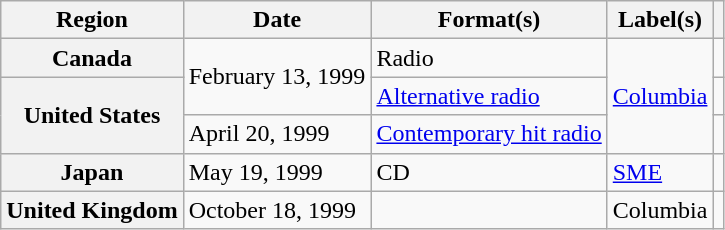<table class="wikitable plainrowheaders">
<tr>
<th scope="col">Region</th>
<th scope="col">Date</th>
<th scope="col">Format(s)</th>
<th scope="col">Label(s)</th>
<th scope="col"></th>
</tr>
<tr>
<th scope="row">Canada</th>
<td rowspan="2">February 13, 1999</td>
<td>Radio</td>
<td rowspan="3"><a href='#'>Columbia</a></td>
<td></td>
</tr>
<tr>
<th scope="row" rowspan="2">United States</th>
<td><a href='#'>Alternative radio</a></td>
<td></td>
</tr>
<tr>
<td>April 20, 1999</td>
<td><a href='#'>Contemporary hit radio</a></td>
<td></td>
</tr>
<tr>
<th scope="row">Japan</th>
<td>May 19, 1999</td>
<td>CD</td>
<td><a href='#'>SME</a></td>
<td></td>
</tr>
<tr>
<th scope="row">United Kingdom</th>
<td>October 18, 1999</td>
<td></td>
<td>Columbia</td>
<td></td>
</tr>
</table>
